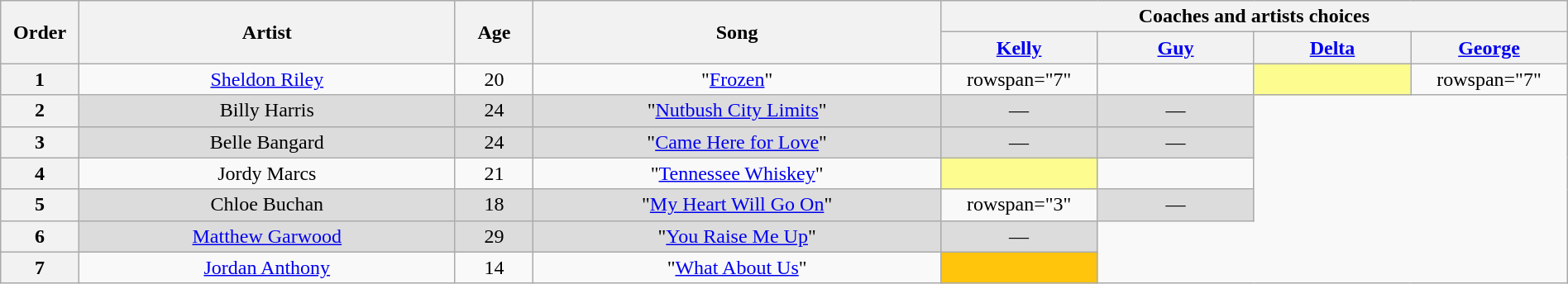<table class="wikitable" style="text-align:center; width:100%;">
<tr>
<th scope="col" rowspan="2" style="width:05%;">Order</th>
<th scope="col" rowspan="2" style="width:24%;">Artist</th>
<th scope="col" rowspan="2" style="width:05%;">Age</th>
<th scope="col" rowspan="2" style="width:26%;">Song</th>
<th colspan="4" style="width:40%;">Coaches and artists choices</th>
</tr>
<tr>
<th style="width:10%;"><a href='#'>Kelly</a></th>
<th style="width:10%;"><a href='#'>Guy</a></th>
<th style="width:10%;"><a href='#'>Delta</a></th>
<th style="width:10%;"><a href='#'>George</a></th>
</tr>
<tr>
<th>1</th>
<td><a href='#'>Sheldon Riley</a> </td>
<td>20</td>
<td>"<a href='#'>Frozen</a>"</td>
<td>rowspan="7" </td>
<td> <strong></strong> </td>
<td style="background-color:#FDFC8F;"> <strong></strong> </td>
<td>rowspan="7" </td>
</tr>
<tr>
<th>2</th>
<td style="background-color:#DCDCDC;">Billy Harris</td>
<td style="background-color:#DCDCDC;">24</td>
<td style="background-color:#DCDCDC;">"<a href='#'>Nutbush City Limits</a>"</td>
<td style="background-color:#DCDCDC;">—</td>
<td style="background-color:#DCDCDC;">—</td>
</tr>
<tr>
<th>3</th>
<td style="background-color:#DCDCDC;">Belle Bangard</td>
<td style="background-color:#DCDCDC;">24</td>
<td style="background-color:#DCDCDC;">"<a href='#'>Came Here for Love</a>"</td>
<td style="background-color:#DCDCDC;">—</td>
<td style="background-color:#DCDCDC;">—</td>
</tr>
<tr>
<th>4</th>
<td>Jordy Marcs</td>
<td>21</td>
<td>"<a href='#'>Tennessee Whiskey</a>"</td>
<td style="background-color:#FDFC8F;"> <strong></strong> </td>
<td> <strong></strong> </td>
</tr>
<tr>
<th>5</th>
<td style="background-color:#DCDCDC;">Chloe Buchan</td>
<td style="background-color:#DCDCDC;">18</td>
<td style="background-color:#DCDCDC;">"<a href='#'>My Heart Will Go On</a>"</td>
<td>rowspan="3" </td>
<td style="background-color:#DCDCDC;">—</td>
</tr>
<tr>
<th>6</th>
<td style="background-color:#DCDCDC;"><a href='#'>Matthew Garwood</a> </td>
<td style="background-color:#DCDCDC;">29</td>
<td style="background-color:#DCDCDC;">"<a href='#'>You Raise Me Up</a>"</td>
<td style="background-color:#DCDCDC;">—</td>
</tr>
<tr>
<th>7</th>
<td><a href='#'>Jordan Anthony</a></td>
<td>14</td>
<td>"<a href='#'>What About Us</a>"</td>
<td style="background-color:#FFC40C;"> <strong></strong> </td>
</tr>
</table>
